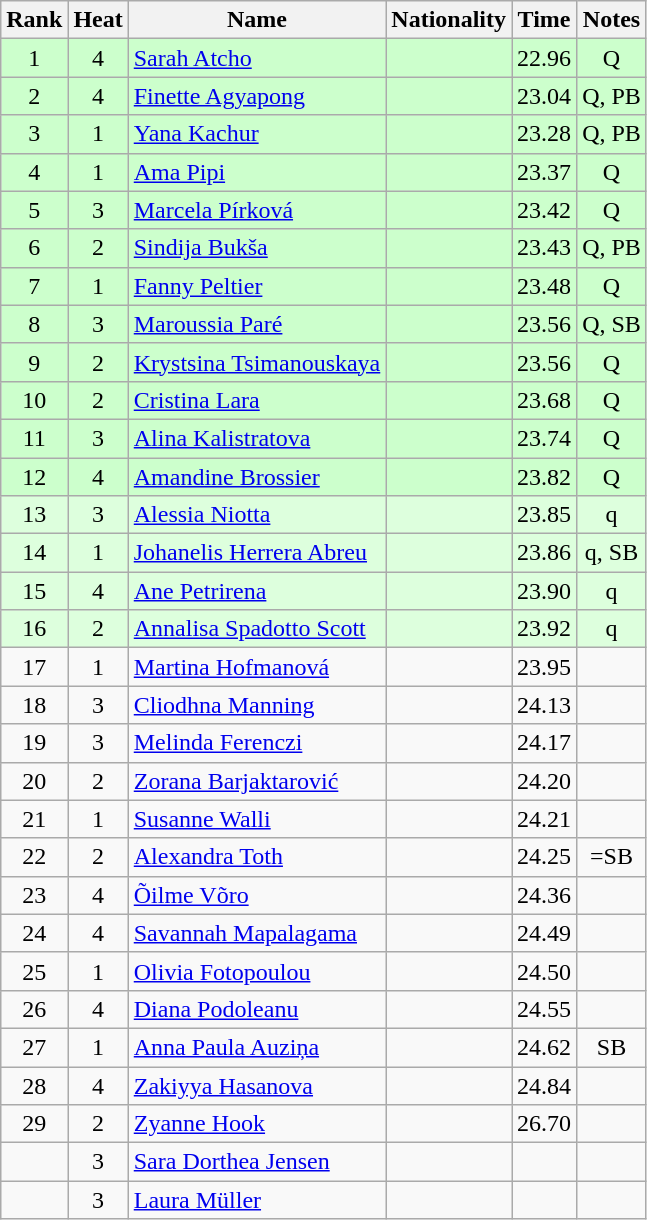<table class="wikitable sortable" style="text-align:center">
<tr>
<th>Rank</th>
<th>Heat</th>
<th>Name</th>
<th>Nationality</th>
<th>Time</th>
<th>Notes</th>
</tr>
<tr bgcolor=ccffcc>
<td>1</td>
<td>4</td>
<td align=left><a href='#'>Sarah Atcho</a></td>
<td align=left></td>
<td>22.96</td>
<td>Q</td>
</tr>
<tr bgcolor=ccffcc>
<td>2</td>
<td>4</td>
<td align=left><a href='#'>Finette Agyapong</a></td>
<td align=left></td>
<td>23.04</td>
<td>Q, PB</td>
</tr>
<tr bgcolor=ccffcc>
<td>3</td>
<td>1</td>
<td align=left><a href='#'>Yana Kachur</a></td>
<td align=left></td>
<td>23.28</td>
<td>Q, PB</td>
</tr>
<tr bgcolor=ccffcc>
<td>4</td>
<td>1</td>
<td align=left><a href='#'>Ama Pipi</a></td>
<td align=left></td>
<td>23.37</td>
<td>Q</td>
</tr>
<tr bgcolor=ccffcc>
<td>5</td>
<td>3</td>
<td align=left><a href='#'>Marcela Pírková</a></td>
<td align=left></td>
<td>23.42</td>
<td>Q</td>
</tr>
<tr bgcolor=ccffcc>
<td>6</td>
<td>2</td>
<td align=left><a href='#'>Sindija Bukša</a></td>
<td align=left></td>
<td>23.43</td>
<td>Q, PB</td>
</tr>
<tr bgcolor=ccffcc>
<td>7</td>
<td>1</td>
<td align=left><a href='#'>Fanny Peltier</a></td>
<td align=left></td>
<td>23.48</td>
<td>Q</td>
</tr>
<tr bgcolor=ccffcc>
<td>8</td>
<td>3</td>
<td align=left><a href='#'>Maroussia Paré</a></td>
<td align=left></td>
<td>23.56</td>
<td>Q, SB</td>
</tr>
<tr bgcolor=ccffcc>
<td>9</td>
<td>2</td>
<td align=left><a href='#'>Krystsina Tsimanouskaya</a></td>
<td align=left></td>
<td>23.56</td>
<td>Q</td>
</tr>
<tr bgcolor=ccffcc>
<td>10</td>
<td>2</td>
<td align=left><a href='#'>Cristina Lara</a></td>
<td align=left></td>
<td>23.68</td>
<td>Q</td>
</tr>
<tr bgcolor=ccffcc>
<td>11</td>
<td>3</td>
<td align=left><a href='#'>Alina Kalistratova</a></td>
<td align=left></td>
<td>23.74</td>
<td>Q</td>
</tr>
<tr bgcolor=ccffcc>
<td>12</td>
<td>4</td>
<td align=left><a href='#'>Amandine Brossier</a></td>
<td align=left></td>
<td>23.82</td>
<td>Q</td>
</tr>
<tr bgcolor=ddffdd>
<td>13</td>
<td>3</td>
<td align=left><a href='#'>Alessia Niotta</a></td>
<td align=left></td>
<td>23.85</td>
<td>q</td>
</tr>
<tr bgcolor=ddffdd>
<td>14</td>
<td>1</td>
<td align=left><a href='#'>Johanelis Herrera Abreu</a></td>
<td align=left></td>
<td>23.86</td>
<td>q, SB</td>
</tr>
<tr bgcolor=ddffdd>
<td>15</td>
<td>4</td>
<td align=left><a href='#'>Ane Petrirena</a></td>
<td align=left></td>
<td>23.90</td>
<td>q</td>
</tr>
<tr bgcolor=ddffdd>
<td>16</td>
<td>2</td>
<td align=left><a href='#'>Annalisa Spadotto Scott</a></td>
<td align=left></td>
<td>23.92</td>
<td>q</td>
</tr>
<tr>
<td>17</td>
<td>1</td>
<td align=left><a href='#'>Martina Hofmanová</a></td>
<td align=left></td>
<td>23.95</td>
<td></td>
</tr>
<tr>
<td>18</td>
<td>3</td>
<td align=left><a href='#'>Cliodhna Manning</a></td>
<td align=left></td>
<td>24.13</td>
<td></td>
</tr>
<tr>
<td>19</td>
<td>3</td>
<td align=left><a href='#'>Melinda Ferenczi</a></td>
<td align=left></td>
<td>24.17</td>
<td></td>
</tr>
<tr>
<td>20</td>
<td>2</td>
<td align=left><a href='#'>Zorana Barjaktarović</a></td>
<td align=left></td>
<td>24.20</td>
<td></td>
</tr>
<tr>
<td>21</td>
<td>1</td>
<td align=left><a href='#'>Susanne Walli</a></td>
<td align=left></td>
<td>24.21</td>
<td></td>
</tr>
<tr>
<td>22</td>
<td>2</td>
<td align=left><a href='#'>Alexandra Toth</a></td>
<td align=left></td>
<td>24.25</td>
<td>=SB</td>
</tr>
<tr>
<td>23</td>
<td>4</td>
<td align=left><a href='#'>Õilme Võro</a></td>
<td align=left></td>
<td>24.36</td>
<td></td>
</tr>
<tr>
<td>24</td>
<td>4</td>
<td align=left><a href='#'>Savannah Mapalagama</a></td>
<td align=left></td>
<td>24.49</td>
<td></td>
</tr>
<tr>
<td>25</td>
<td>1</td>
<td align=left><a href='#'>Olivia Fotopoulou</a></td>
<td align=left></td>
<td>24.50</td>
<td></td>
</tr>
<tr>
<td>26</td>
<td>4</td>
<td align=left><a href='#'>Diana Podoleanu</a></td>
<td align=left></td>
<td>24.55</td>
<td></td>
</tr>
<tr>
<td>27</td>
<td>1</td>
<td align=left><a href='#'>Anna Paula Auziņa</a></td>
<td align=left></td>
<td>24.62</td>
<td>SB</td>
</tr>
<tr>
<td>28</td>
<td>4</td>
<td align=left><a href='#'>Zakiyya Hasanova</a></td>
<td align=left></td>
<td>24.84</td>
<td></td>
</tr>
<tr>
<td>29</td>
<td>2</td>
<td align=left><a href='#'>Zyanne Hook</a></td>
<td align=left></td>
<td>26.70</td>
<td></td>
</tr>
<tr>
<td></td>
<td>3</td>
<td align=left><a href='#'>Sara Dorthea Jensen</a></td>
<td align=left></td>
<td></td>
<td></td>
</tr>
<tr>
<td></td>
<td>3</td>
<td align=left><a href='#'>Laura Müller</a></td>
<td align=left></td>
<td></td>
<td></td>
</tr>
</table>
